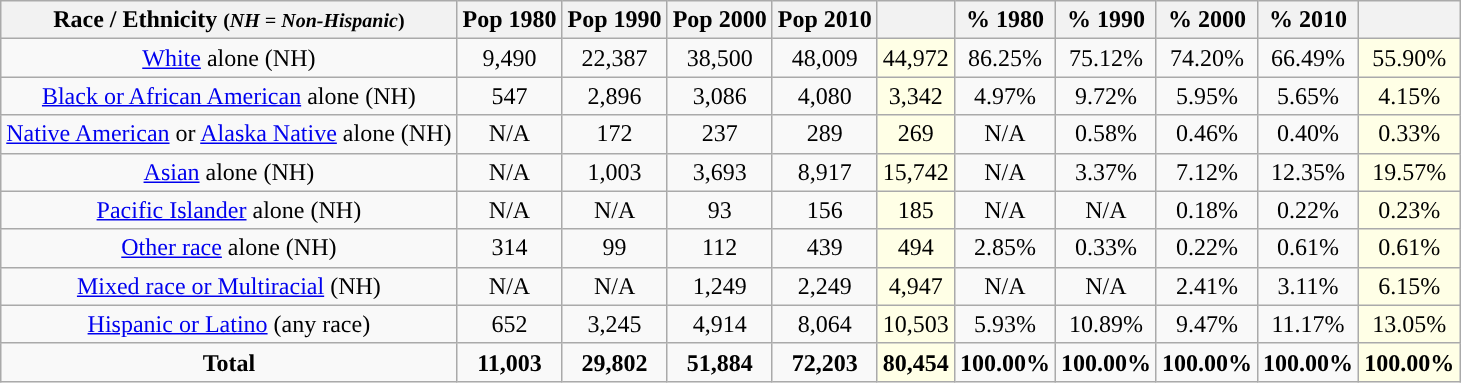<table class="wikitable" style="text-align:center;">
<tr>
<th>Race / Ethnicity <small>(<em>NH = Non-Hispanic</em>)</small></th>
<th>Pop 1980</th>
<th>Pop 1990</th>
<th>Pop 2000</th>
<th>Pop 2010</th>
<th></th>
<th>% 1980</th>
<th>% 1990</th>
<th>% 2000</th>
<th>% 2010</th>
<th></th>
</tr>
<tr>
<td><a href='#'>White</a> alone (NH)</td>
<td>9,490</td>
<td>22,387</td>
<td>38,500</td>
<td>48,009</td>
<td style='background: #ffffe6;'>44,972</td>
<td>86.25%</td>
<td>75.12%</td>
<td>74.20%</td>
<td>66.49%</td>
<td style='background: #ffffe6;'>55.90%</td>
</tr>
<tr>
<td><a href='#'>Black or African American</a> alone (NH)</td>
<td>547</td>
<td>2,896</td>
<td>3,086</td>
<td>4,080</td>
<td style='background: #ffffe6;'>3,342</td>
<td>4.97%</td>
<td>9.72%</td>
<td>5.95%</td>
<td>5.65%</td>
<td style='background: #ffffe6;'>4.15%</td>
</tr>
<tr>
<td><a href='#'>Native American</a> or <a href='#'>Alaska Native</a> alone (NH)</td>
<td>N/A</td>
<td>172</td>
<td>237</td>
<td>289</td>
<td style='background: #ffffe6;'>269</td>
<td>N/A</td>
<td>0.58%</td>
<td>0.46%</td>
<td>0.40%</td>
<td style='background: #ffffe6;'>0.33%</td>
</tr>
<tr>
<td><a href='#'>Asian</a> alone (NH)</td>
<td>N/A</td>
<td>1,003</td>
<td>3,693</td>
<td>8,917</td>
<td style='background: #ffffe6;'>15,742</td>
<td>N/A</td>
<td>3.37%</td>
<td>7.12%</td>
<td>12.35%</td>
<td style='background: #ffffe6;'>19.57%</td>
</tr>
<tr>
<td><a href='#'>Pacific Islander</a> alone (NH)</td>
<td>N/A</td>
<td>N/A</td>
<td>93</td>
<td>156</td>
<td style='background: #ffffe6;'>185</td>
<td>N/A</td>
<td>N/A</td>
<td>0.18%</td>
<td>0.22%</td>
<td style='background: #ffffe6;'>0.23%</td>
</tr>
<tr>
<td><a href='#'>Other race</a> alone (NH)</td>
<td>314</td>
<td>99</td>
<td>112</td>
<td>439</td>
<td style='background: #ffffe6;'>494</td>
<td>2.85%</td>
<td>0.33%</td>
<td>0.22%</td>
<td>0.61%</td>
<td style='background: #ffffe6;'>0.61%</td>
</tr>
<tr>
<td><a href='#'>Mixed race or Multiracial</a> (NH)</td>
<td>N/A</td>
<td>N/A</td>
<td>1,249</td>
<td>2,249</td>
<td style='background: #ffffe6;'>4,947</td>
<td>N/A</td>
<td>N/A</td>
<td>2.41%</td>
<td>3.11%</td>
<td style='background: #ffffe6;'>6.15%</td>
</tr>
<tr>
<td><a href='#'>Hispanic or Latino</a> (any race)</td>
<td>652</td>
<td>3,245</td>
<td>4,914</td>
<td>8,064</td>
<td style='background: #ffffe6;'>10,503</td>
<td>5.93%</td>
<td>10.89%</td>
<td>9.47%</td>
<td>11.17%</td>
<td style='background: #ffffe6;'>13.05%</td>
</tr>
<tr>
<td><strong>Total</strong></td>
<td><strong>11,003</strong></td>
<td><strong>29,802</strong></td>
<td><strong>51,884</strong></td>
<td><strong>72,203</strong></td>
<td style='background: #ffffe6;'><strong>80,454</strong></td>
<td><strong>100.00%</strong></td>
<td><strong>100.00%</strong></td>
<td><strong>100.00%</strong></td>
<td><strong>100.00%</strong></td>
<td style='background: #ffffe6;'><strong>100.00%</strong></td>
</tr>
</table>
